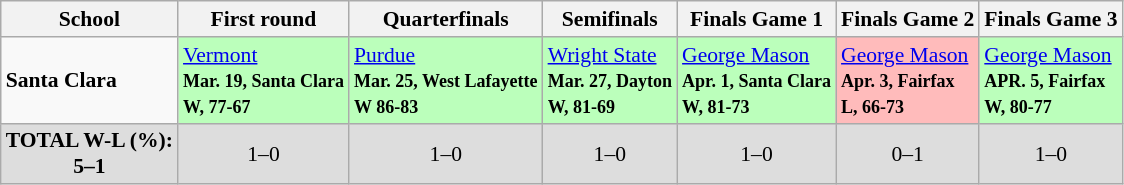<table class="sortable wikitable" style="white-space:nowrap; font-size:90%;">
<tr>
<th>School</th>
<th>First round</th>
<th>Quarterfinals</th>
<th>Semifinals</th>
<th>Finals Game 1</th>
<th>Finals Game 2</th>
<th>Finals Game 3</th>
</tr>
<tr>
<td><strong>Santa Clara</strong></td>
<td style="background:#bfb;"><a href='#'>Vermont</a> <br> <strong><small>Mar. 19, Santa Clara</small></strong> <br> <strong><small>W, 77-67</small></strong></td>
<td style="background:#bfb;"><a href='#'>Purdue</a> <br> <strong><small>Mar. 25, West Lafayette</small></strong> <br> <strong><small>W 86-83</small></strong></td>
<td style="background:#bfb;"><a href='#'>Wright State</a> <br> <strong><small>Mar. 27, Dayton</small></strong> <br> <strong><small>W, 81-69</small></strong></td>
<td style="background:#bfb;"><a href='#'>George Mason</a> <br> <strong><small>Apr. 1, Santa Clara</small></strong> <br> <strong><small>W, 81-73</small></strong></td>
<td style="background:#fbb;"><a href='#'>George Mason</a> <br> <strong><small>Apr. 3, Fairfax</small></strong> <br> <strong><small>L, 66-73</small></strong></td>
<td style="background:#bfb;"><a href='#'>George Mason</a> <br> <strong><small>APR. 5, Fairfax</small></strong> <br> <strong><small>W, 80-77</small></strong></td>
</tr>
<tr class="sortbottom"  style="text-align:center; background:#ddd;">
<td><strong>TOTAL W-L (%):<br> 5–1 </strong></td>
<td>1–0 </td>
<td>1–0 </td>
<td>1–0 </td>
<td>1–0 </td>
<td>0–1 </td>
<td>1–0 </td>
</tr>
</table>
